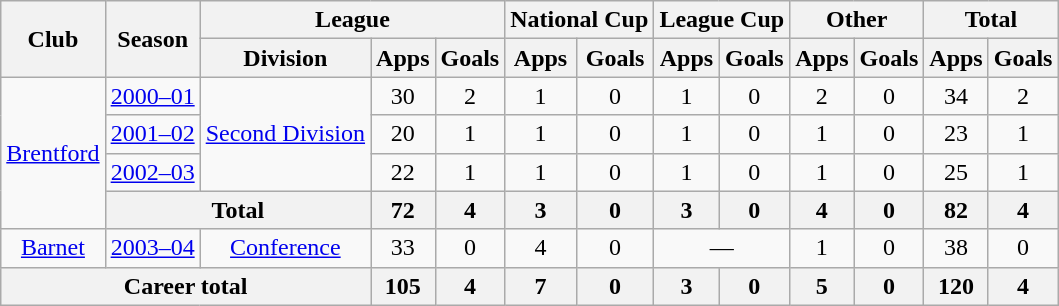<table class="wikitable" style="text-align: center;">
<tr>
<th rowspan="2">Club</th>
<th rowspan="2">Season</th>
<th colspan="3">League</th>
<th colspan="2">National Cup</th>
<th colspan="2">League Cup</th>
<th colspan="2">Other</th>
<th colspan="2">Total</th>
</tr>
<tr>
<th>Division</th>
<th>Apps</th>
<th>Goals</th>
<th>Apps</th>
<th>Goals</th>
<th>Apps</th>
<th>Goals</th>
<th>Apps</th>
<th>Goals</th>
<th>Apps</th>
<th>Goals</th>
</tr>
<tr>
<td rowspan="4"><a href='#'>Brentford</a></td>
<td><a href='#'>2000–01</a></td>
<td rowspan="3"><a href='#'>Second Division</a></td>
<td>30</td>
<td>2</td>
<td>1</td>
<td>0</td>
<td>1</td>
<td>0</td>
<td>2</td>
<td>0</td>
<td>34</td>
<td>2</td>
</tr>
<tr>
<td><a href='#'>2001–02</a></td>
<td>20</td>
<td>1</td>
<td>1</td>
<td>0</td>
<td>1</td>
<td>0</td>
<td>1</td>
<td>0</td>
<td>23</td>
<td>1</td>
</tr>
<tr>
<td><a href='#'>2002–03</a></td>
<td>22</td>
<td>1</td>
<td>1</td>
<td>0</td>
<td>1</td>
<td>0</td>
<td>1</td>
<td>0</td>
<td>25</td>
<td>1</td>
</tr>
<tr>
<th colspan="2">Total</th>
<th>72</th>
<th>4</th>
<th>3</th>
<th>0</th>
<th>3</th>
<th>0</th>
<th>4</th>
<th>0</th>
<th>82</th>
<th>4</th>
</tr>
<tr>
<td><a href='#'>Barnet</a></td>
<td><a href='#'>2003–04</a></td>
<td><a href='#'>Conference</a></td>
<td>33</td>
<td>0</td>
<td>4</td>
<td>0</td>
<td colspan="2">—</td>
<td>1</td>
<td>0</td>
<td>38</td>
<td>0</td>
</tr>
<tr>
<th colspan="3">Career total</th>
<th>105</th>
<th>4</th>
<th>7</th>
<th>0</th>
<th>3</th>
<th>0</th>
<th>5</th>
<th>0</th>
<th>120</th>
<th>4</th>
</tr>
</table>
